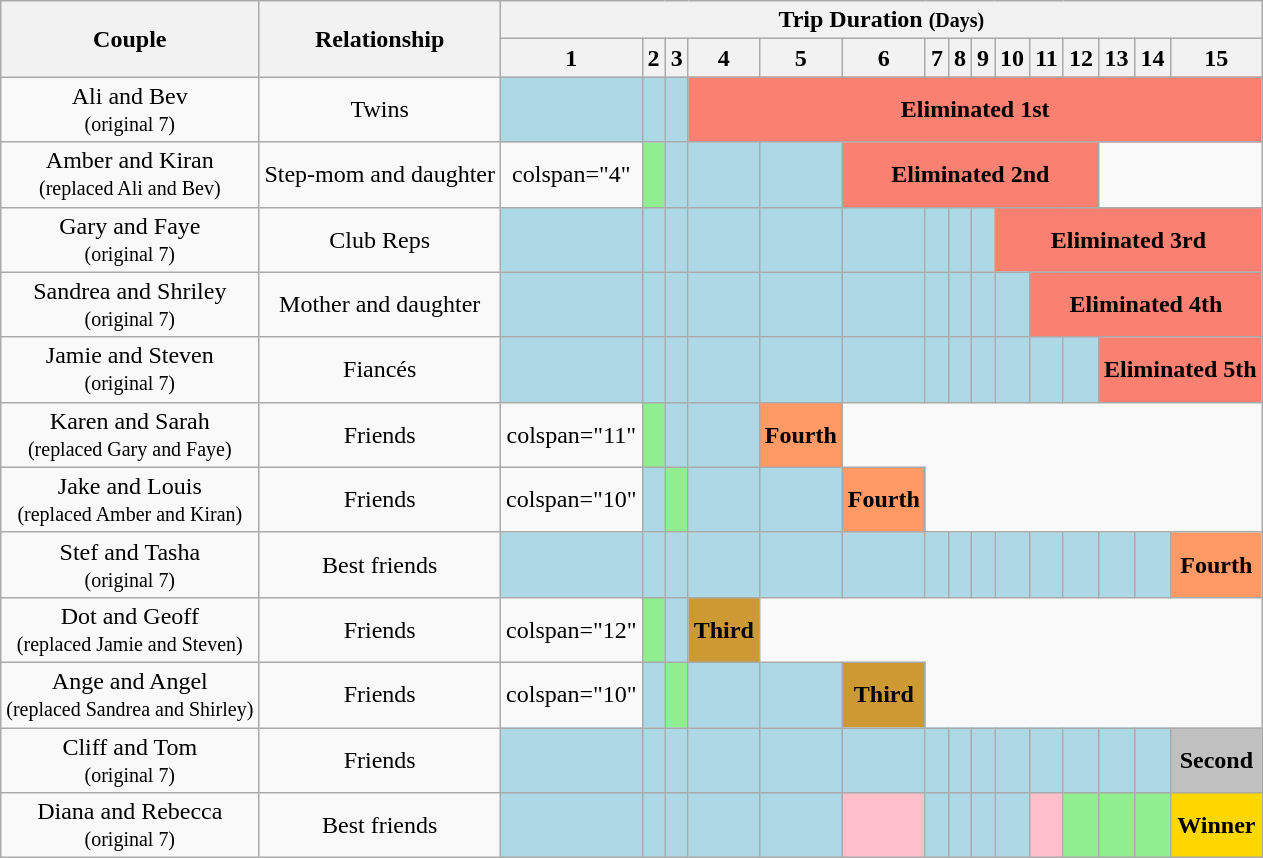<table class="wikitable" style="text-align:center;">
<tr>
<th rowspan="2">Couple</th>
<th rowspan="2">Relationship</th>
<th colspan="15">Trip Duration <small>(Days)</small></th>
</tr>
<tr>
<th>1</th>
<th>2</th>
<th>3</th>
<th>4</th>
<th>5</th>
<th>6</th>
<th>7</th>
<th>8</th>
<th>9</th>
<th>10</th>
<th>11</th>
<th>12</th>
<th>13</th>
<th>14</th>
<th>15</th>
</tr>
<tr>
<td>Ali and Bev<br><small>(original 7)</small></td>
<td>Twins</td>
<td style="background:lightblue;"></td>
<td style="background:lightblue;"></td>
<td style="background:lightblue;"></td>
<td colspan="12" style="background:#fa8072;"><strong>Eliminated 1st</strong></td>
</tr>
<tr>
<td>Amber and Kiran<br><small>(replaced Ali and Bev)</small></td>
<td>Step-mom and daughter</td>
<td>colspan="4" </td>
<td style="background:lightgreen;"></td>
<td style="background:lightblue;"></td>
<td style="background:lightblue;"></td>
<td style="background:lightblue;"></td>
<td colspan="7" style="background:#fa8072;"><strong>Eliminated 2nd</strong></td>
</tr>
<tr>
<td>Gary and Faye<br><small>(original 7)</small></td>
<td>Club Reps</td>
<td style="background:lightblue;"></td>
<td style="background:lightblue;"></td>
<td style="background:lightblue;"></td>
<td style="background:lightblue;"></td>
<td style="background:lightblue;"></td>
<td style="background:lightblue;"></td>
<td style="background:lightblue;"></td>
<td style="background:lightblue;"></td>
<td style="background:lightblue;"></td>
<td colspan="6" style="background:#fa8072;"><strong>Eliminated 3rd</strong></td>
</tr>
<tr>
<td>Sandrea and Shriley<br><small>(original 7)</small></td>
<td>Mother and daughter</td>
<td style="background:lightblue;"></td>
<td style="background:lightblue;"></td>
<td style="background:lightblue;"></td>
<td style="background:lightblue;"></td>
<td style="background:lightblue;"></td>
<td style="background:lightblue;"></td>
<td style="background:lightblue;"></td>
<td style="background:lightblue;"></td>
<td style="background:lightblue;"></td>
<td style="background:lightblue;"></td>
<td colspan="5" style="background:#fa8072;"><strong>Eliminated 4th</strong></td>
</tr>
<tr>
<td>Jamie and Steven<br><small>(original 7)</small></td>
<td>Fiancés</td>
<td style="background:lightblue;"></td>
<td style="background:lightblue;"></td>
<td style="background:lightblue;"></td>
<td style="background:lightblue;"></td>
<td style="background:lightblue;"></td>
<td style="background:lightblue;"></td>
<td style="background:lightblue;"></td>
<td style="background:lightblue;"></td>
<td style="background:lightblue;"></td>
<td style="background:lightblue;"></td>
<td style="background:lightblue;"></td>
<td style="background:lightblue;"></td>
<td colspan="3" style="background:#fa8072;"><strong>Eliminated 5th</strong></td>
</tr>
<tr>
<td>Karen and Sarah<br><small>(replaced Gary and Faye)</small></td>
<td>Friends</td>
<td>colspan="11" </td>
<td style="background:lightgreen;"></td>
<td style="background:lightblue;"></td>
<td style="background:lightblue;"></td>
<td style="background:#ff9966;"><strong>Fourth</strong></td>
</tr>
<tr>
<td>Jake and Louis<br><small>(replaced Amber and Kiran)</small></td>
<td>Friends</td>
<td>colspan="10" </td>
<td style="background:lightblue;"></td>
<td style="background:lightgreen;"></td>
<td style="background:lightblue;"></td>
<td style="background:lightblue;"></td>
<td style="background:#ff9966;"><strong>Fourth</strong></td>
</tr>
<tr>
<td>Stef and Tasha<br><small>(original 7)</small></td>
<td>Best friends</td>
<td style="background:lightblue;"></td>
<td style="background:lightblue;"></td>
<td style="background:lightblue;"></td>
<td style="background:lightblue;"></td>
<td style="background:lightblue;"></td>
<td style="background:lightblue;"></td>
<td style="background:lightblue;"></td>
<td style="background:lightblue;"></td>
<td style="background:lightblue;"></td>
<td style="background:lightblue;"></td>
<td style="background:lightblue;"></td>
<td style="background:lightblue;"></td>
<td style="background:lightblue;"></td>
<td style="background:lightblue;"></td>
<td style="background:#ff9966;"><strong>Fourth</strong></td>
</tr>
<tr>
<td>Dot and Geoff<br><small>(replaced Jamie and Steven)</small></td>
<td>Friends</td>
<td>colspan="12" </td>
<td style="background:lightgreen;"></td>
<td style="background:lightblue;"></td>
<td style="background:#cc9933;"><strong>Third</strong></td>
</tr>
<tr>
<td>Ange and Angel<br><small>(replaced Sandrea and Shirley)</small></td>
<td>Friends</td>
<td>colspan="10" </td>
<td style="background:lightblue;"></td>
<td style="background:lightgreen;"></td>
<td style="background:lightblue;"></td>
<td style="background:lightblue;"></td>
<td style="background:#cc9933;"><strong>Third</strong></td>
</tr>
<tr>
<td>Cliff and Tom<br><small>(original 7)</small></td>
<td>Friends</td>
<td style="background:lightblue;"></td>
<td style="background:lightblue;"></td>
<td style="background:lightblue;"></td>
<td style="background:lightblue;"></td>
<td style="background:lightblue;"></td>
<td style="background:lightblue;"></td>
<td style="background:lightblue;"></td>
<td style="background:lightblue;"></td>
<td style="background:lightblue;"></td>
<td style="background:lightblue;"></td>
<td style="background:lightblue;"></td>
<td style="background:lightblue;"></td>
<td style="background:lightblue;"></td>
<td style="background:lightblue;"></td>
<td style="background:silver;"><strong>Second</strong></td>
</tr>
<tr>
<td>Diana and Rebecca<br><small>(original 7)</small></td>
<td>Best friends</td>
<td style="background:lightblue;"></td>
<td style="background:lightblue;"></td>
<td style="background:lightblue;"></td>
<td style="background:lightblue;"></td>
<td style="background:lightblue;"></td>
<td style="background:pink;"></td>
<td style="background:lightblue;"></td>
<td style="background:lightblue;"></td>
<td style="background:lightblue;"></td>
<td style="background:lightblue;"></td>
<td style="background:pink;"></td>
<td style="background:lightgreen;"></td>
<td style="background:lightgreen;"></td>
<td style="background:lightgreen;"></td>
<td style="background:gold;"><strong>Winner</strong></td>
</tr>
</table>
